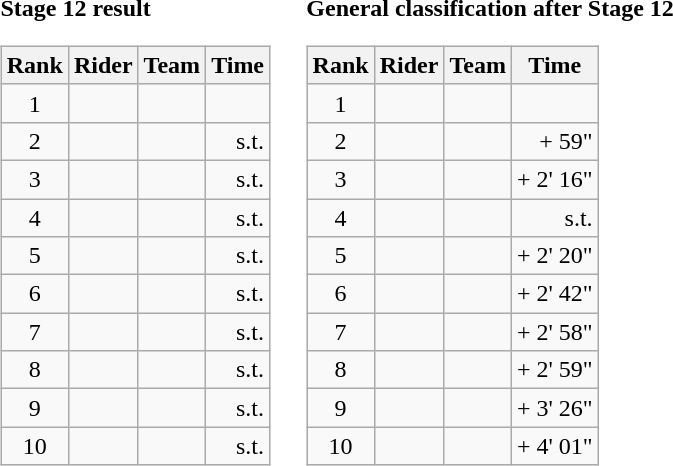<table>
<tr>
<td><strong>Stage 12 result</strong><br><table class="wikitable">
<tr>
<th scope="col">Rank</th>
<th scope="col">Rider</th>
<th scope="col">Team</th>
<th scope="col">Time</th>
</tr>
<tr>
<td style="text-align:center;">1</td>
<td></td>
<td></td>
<td style="text-align:right;"></td>
</tr>
<tr>
<td style="text-align:center;">2</td>
<td></td>
<td></td>
<td style="text-align:right;">s.t.</td>
</tr>
<tr>
<td style="text-align:center;">3</td>
<td></td>
<td></td>
<td style="text-align:right;">s.t.</td>
</tr>
<tr>
<td style="text-align:center;">4</td>
<td></td>
<td></td>
<td style="text-align:right;">s.t.</td>
</tr>
<tr>
<td style="text-align:center;">5</td>
<td></td>
<td></td>
<td style="text-align:right;">s.t.</td>
</tr>
<tr>
<td style="text-align:center;">6</td>
<td></td>
<td></td>
<td style="text-align:right;">s.t.</td>
</tr>
<tr>
<td style="text-align:center;">7</td>
<td></td>
<td></td>
<td style="text-align:right;">s.t.</td>
</tr>
<tr>
<td style="text-align:center;">8</td>
<td></td>
<td></td>
<td style="text-align:right;">s.t.</td>
</tr>
<tr>
<td style="text-align:center;">9</td>
<td></td>
<td></td>
<td style="text-align:right;">s.t.</td>
</tr>
<tr>
<td style="text-align:center;">10</td>
<td></td>
<td></td>
<td style="text-align:right;">s.t.</td>
</tr>
</table>
</td>
<td></td>
<td><strong>General classification after Stage 12</strong><br><table class="wikitable">
<tr>
<th scope="col">Rank</th>
<th scope="col">Rider</th>
<th scope="col">Team</th>
<th scope="col">Time</th>
</tr>
<tr>
<td style="text-align:center;">1</td>
<td></td>
<td></td>
<td style="text-align:right;"></td>
</tr>
<tr>
<td style="text-align:center;">2</td>
<td></td>
<td></td>
<td style="text-align:right;">+ 59"</td>
</tr>
<tr>
<td style="text-align:center;">3</td>
<td></td>
<td></td>
<td style="text-align:right;">+ 2' 16"</td>
</tr>
<tr>
<td style="text-align:center;">4</td>
<td></td>
<td></td>
<td style="text-align:right;">s.t.</td>
</tr>
<tr>
<td style="text-align:center;">5</td>
<td></td>
<td></td>
<td style="text-align:right;">+ 2' 20"</td>
</tr>
<tr>
<td style="text-align:center;">6</td>
<td></td>
<td></td>
<td style="text-align:right;">+ 2' 42"</td>
</tr>
<tr>
<td style="text-align:center;">7</td>
<td></td>
<td></td>
<td style="text-align:right;">+ 2' 58"</td>
</tr>
<tr>
<td style="text-align:center;">8</td>
<td></td>
<td></td>
<td style="text-align:right;">+ 2' 59"</td>
</tr>
<tr>
<td style="text-align:center;">9</td>
<td></td>
<td></td>
<td style="text-align:right;">+ 3' 26"</td>
</tr>
<tr>
<td style="text-align:center;">10</td>
<td></td>
<td></td>
<td style="text-align:right;">+ 4' 01"</td>
</tr>
</table>
</td>
</tr>
</table>
